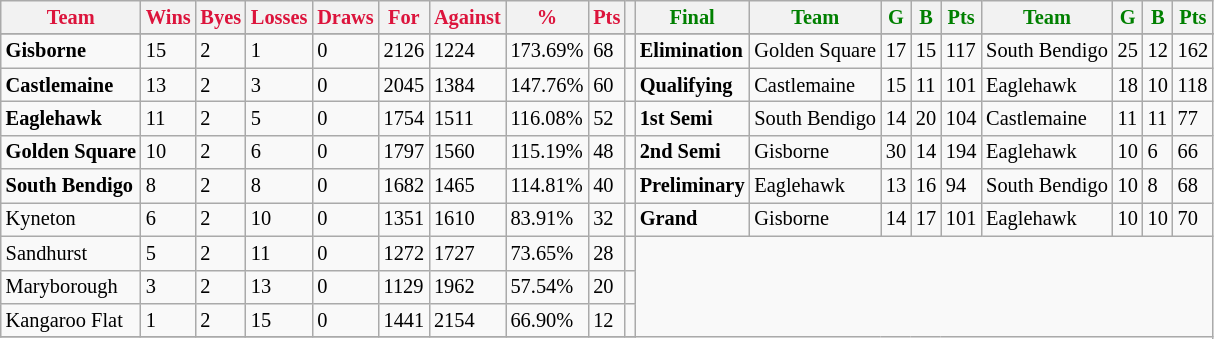<table style="font-size: 85%; text-align: left;" class="wikitable">
<tr>
<th style="color:crimson">Team</th>
<th style="color:crimson">Wins</th>
<th style="color:crimson">Byes</th>
<th style="color:crimson">Losses</th>
<th style="color:crimson">Draws</th>
<th style="color:crimson">For</th>
<th style="color:crimson">Against</th>
<th style="color:crimson">%</th>
<th style="color:crimson">Pts</th>
<th></th>
<th style="color:green">Final</th>
<th style="color:green">Team</th>
<th style="color:green">G</th>
<th style="color:green">B</th>
<th style="color:green">Pts</th>
<th style="color:green">Team</th>
<th style="color:green">G</th>
<th style="color:green">B</th>
<th style="color:green">Pts</th>
</tr>
<tr>
</tr>
<tr>
</tr>
<tr>
<td><strong>	Gisborne	</strong></td>
<td>15</td>
<td>2</td>
<td>1</td>
<td>0</td>
<td>2126</td>
<td>1224</td>
<td>173.69%</td>
<td>68</td>
<td></td>
<td><strong>Elimination</strong></td>
<td>Golden Square</td>
<td>17</td>
<td>15</td>
<td>117</td>
<td>South Bendigo</td>
<td>25</td>
<td>12</td>
<td>162</td>
</tr>
<tr>
<td><strong>	Castlemaine	</strong></td>
<td>13</td>
<td>2</td>
<td>3</td>
<td>0</td>
<td>2045</td>
<td>1384</td>
<td>147.76%</td>
<td>60</td>
<td></td>
<td><strong>Qualifying</strong></td>
<td>Castlemaine</td>
<td>15</td>
<td>11</td>
<td>101</td>
<td>Eaglehawk</td>
<td>18</td>
<td>10</td>
<td>118</td>
</tr>
<tr>
<td><strong>	Eaglehawk	</strong></td>
<td>11</td>
<td>2</td>
<td>5</td>
<td>0</td>
<td>1754</td>
<td>1511</td>
<td>116.08%</td>
<td>52</td>
<td></td>
<td><strong>1st Semi</strong></td>
<td>South Bendigo</td>
<td>14</td>
<td>20</td>
<td>104</td>
<td>Castlemaine</td>
<td>11</td>
<td>11</td>
<td>77</td>
</tr>
<tr>
<td><strong>	Golden Square	</strong></td>
<td>10</td>
<td>2</td>
<td>6</td>
<td>0</td>
<td>1797</td>
<td>1560</td>
<td>115.19%</td>
<td>48</td>
<td></td>
<td><strong>2nd Semi</strong></td>
<td>Gisborne</td>
<td>30</td>
<td>14</td>
<td>194</td>
<td>Eaglehawk</td>
<td>10</td>
<td>6</td>
<td>66</td>
</tr>
<tr>
<td><strong>	South Bendigo	</strong></td>
<td>8</td>
<td>2</td>
<td>8</td>
<td>0</td>
<td>1682</td>
<td>1465</td>
<td>114.81%</td>
<td>40</td>
<td></td>
<td><strong>Preliminary</strong></td>
<td>Eaglehawk</td>
<td>13</td>
<td>16</td>
<td>94</td>
<td>South Bendigo</td>
<td>10</td>
<td>8</td>
<td>68</td>
</tr>
<tr>
<td>Kyneton</td>
<td>6</td>
<td>2</td>
<td>10</td>
<td>0</td>
<td>1351</td>
<td>1610</td>
<td>83.91%</td>
<td>32</td>
<td></td>
<td><strong>Grand</strong></td>
<td>Gisborne</td>
<td>14</td>
<td>17</td>
<td>101</td>
<td>Eaglehawk</td>
<td>10</td>
<td>10</td>
<td>70</td>
</tr>
<tr>
<td>Sandhurst</td>
<td>5</td>
<td>2</td>
<td>11</td>
<td>0</td>
<td>1272</td>
<td>1727</td>
<td>73.65%</td>
<td>28</td>
<td></td>
</tr>
<tr>
<td>Maryborough</td>
<td>3</td>
<td>2</td>
<td>13</td>
<td>0</td>
<td>1129</td>
<td>1962</td>
<td>57.54%</td>
<td>20</td>
<td></td>
</tr>
<tr>
<td>Kangaroo Flat</td>
<td>1</td>
<td>2</td>
<td>15</td>
<td>0</td>
<td>1441</td>
<td>2154</td>
<td>66.90%</td>
<td>12</td>
<td></td>
</tr>
<tr>
</tr>
</table>
